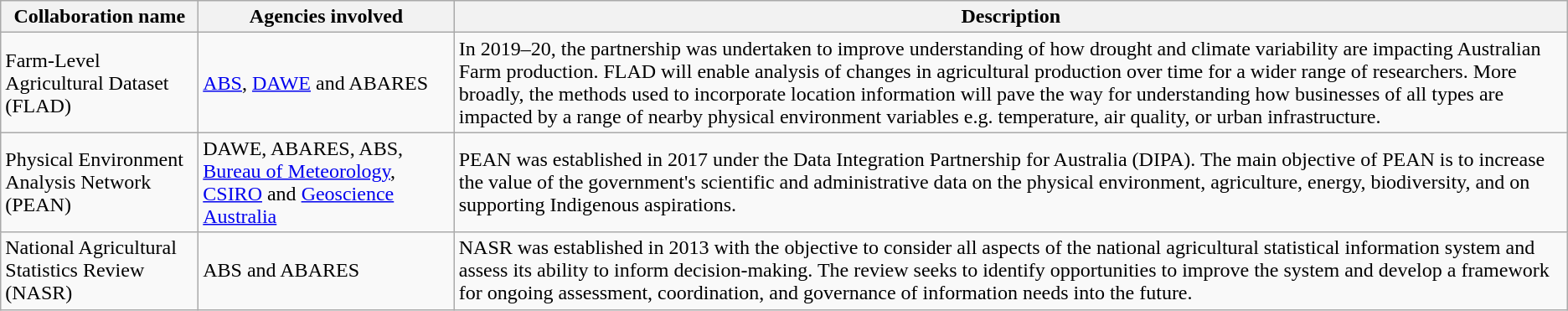<table class="wikitable">
<tr>
<th>Collaboration name</th>
<th>Agencies involved</th>
<th>Description</th>
</tr>
<tr>
<td>Farm-Level Agricultural Dataset (FLAD)</td>
<td><a href='#'>ABS</a>, <a href='#'>DAWE</a> and ABARES</td>
<td>In 2019–20, the partnership was undertaken to improve understanding of how drought and climate variability are impacting Australian Farm production. FLAD will enable analysis of changes in agricultural production over time for a wider range of researchers. More broadly, the methods used to incorporate location information will pave the way for understanding how businesses of all types are impacted by a range of nearby physical environment variables e.g. temperature, air quality, or urban infrastructure.</td>
</tr>
<tr>
<td>Physical Environment Analysis Network (PEAN)</td>
<td>DAWE, ABARES, ABS, <a href='#'>Bureau of Meteorology</a>, <a href='#'>CSIRO</a> and <a href='#'>Geoscience Australia</a></td>
<td>PEAN was established in 2017 under the Data Integration Partnership for Australia (DIPA). The main objective of PEAN is to increase the value of the government's scientific and administrative data on the physical environment, agriculture, energy,  biodiversity, and on supporting Indigenous aspirations.</td>
</tr>
<tr>
<td>National Agricultural Statistics Review (NASR)</td>
<td>ABS and ABARES</td>
<td>NASR was established in 2013 with the objective to consider all aspects of the national agricultural statistical information system and assess its ability to inform decision-making. The review seeks to identify opportunities to improve the system and develop a framework for ongoing assessment, coordination, and governance of information needs into the future.</td>
</tr>
</table>
